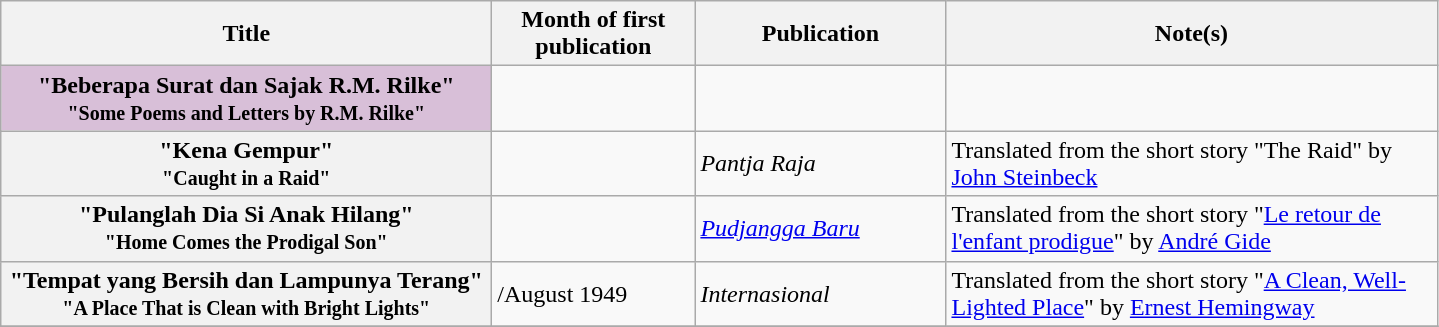<table class="wikitable plainrowheaders sortable" style="margin-right: 0;">
<tr>
<th scope="col"  style="width:20em;">Title</th>
<th scope="col"  style="width:8em;">Month of first publication</th>
<th scope="col" style="width:10em;">Publication</th>
<th scope="col" class="unsortable" style="width:20em;">Note(s)</th>
</tr>
<tr>
<th scope="row" style="background-color: #D8BFD8;">"Beberapa Surat dan Sajak R.M. Rilke"<br><small>"Some Poems and Letters by R.M. Rilke"</small></th>
<td></td>
<td></td>
<td></td>
</tr>
<tr>
<th scope="row">"Kena Gempur"<br><small>"Caught in a Raid"</small></th>
<td></td>
<td><em>Pantja Raja</em></td>
<td>Translated from the short story "The Raid" by <a href='#'>John Steinbeck</a></td>
</tr>
<tr>
<th scope="row">"Pulanglah Dia Si Anak Hilang"<br><small>"Home Comes the Prodigal Son"</small></th>
<td></td>
<td><em><a href='#'>Pudjangga Baru</a></em></td>
<td>Translated from the short story "<a href='#'>Le retour de l'enfant prodigue</a>" by <a href='#'>André Gide</a></td>
</tr>
<tr>
<th scope="row">"Tempat yang Bersih dan Lampunya Terang"<br><small>"A Place That is Clean with Bright Lights"</small></th>
<td>/August 1949</td>
<td><em>Internasional</em></td>
<td>Translated from the short story "<a href='#'>A Clean, Well-Lighted Place</a>" by <a href='#'>Ernest Hemingway</a></td>
</tr>
<tr>
</tr>
</table>
